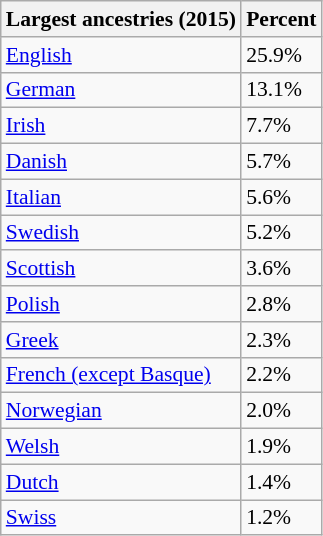<table class="wikitable sortable collapsible" style="font-size: 90%;">
<tr>
<th>Largest ancestries (2015)</th>
<th>Percent</th>
</tr>
<tr>
<td><a href='#'>English</a></td>
<td>25.9%</td>
</tr>
<tr>
<td><a href='#'>German</a></td>
<td>13.1%</td>
</tr>
<tr>
<td><a href='#'>Irish</a></td>
<td>7.7%</td>
</tr>
<tr>
<td><a href='#'>Danish</a></td>
<td>5.7%</td>
</tr>
<tr>
<td><a href='#'>Italian</a></td>
<td>5.6%</td>
</tr>
<tr>
<td><a href='#'>Swedish</a></td>
<td>5.2%</td>
</tr>
<tr>
<td><a href='#'>Scottish</a></td>
<td>3.6%</td>
</tr>
<tr>
<td><a href='#'>Polish</a></td>
<td>2.8%</td>
</tr>
<tr>
<td><a href='#'>Greek</a></td>
<td>2.3%</td>
</tr>
<tr>
<td><a href='#'>French (except Basque)</a></td>
<td>2.2%</td>
</tr>
<tr>
<td><a href='#'>Norwegian</a></td>
<td>2.0%</td>
</tr>
<tr>
<td><a href='#'>Welsh</a></td>
<td>1.9%</td>
</tr>
<tr>
<td><a href='#'>Dutch</a></td>
<td>1.4%</td>
</tr>
<tr>
<td><a href='#'>Swiss</a></td>
<td>1.2%</td>
</tr>
</table>
